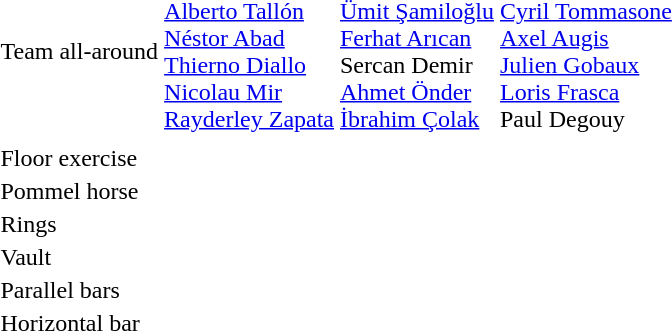<table>
<tr>
<td>Team all-around<br></td>
<td nowrap><br><a href='#'>Alberto Tallón</a><br><a href='#'>Néstor Abad</a><br><a href='#'>Thierno Diallo</a><br><a href='#'>Nicolau Mir</a><br><a href='#'>Rayderley Zapata</a></td>
<td><br><a href='#'>Ümit Şamiloğlu</a><br><a href='#'>Ferhat Arıcan</a><br>Sercan Demir<br><a href='#'>Ahmet Önder</a><br><a href='#'>İbrahim Çolak</a></td>
<td nowrap><br><a href='#'>Cyril Tommasone</a><br><a href='#'>Axel Augis</a><br><a href='#'>Julien Gobaux</a><br><a href='#'>Loris Frasca</a><br>Paul Degouy</td>
</tr>
<tr>
<td></td>
<td></td>
<td></td>
<td></td>
</tr>
<tr>
<td>Floor exercise</td>
<td></td>
<td></td>
<td></td>
</tr>
<tr>
<td>Pommel horse</td>
<td></td>
<td nowrap></td>
<td></td>
</tr>
<tr>
<td>Rings</td>
<td></td>
<td></td>
<td></td>
</tr>
<tr>
<td>Vault</td>
<td></td>
<td></td>
<td></td>
</tr>
<tr>
<td>Parallel bars</td>
<td></td>
<td nowrap></td>
<td></td>
</tr>
<tr>
<td>Horizontal bar</td>
<td></td>
<td></td>
<td></td>
</tr>
</table>
